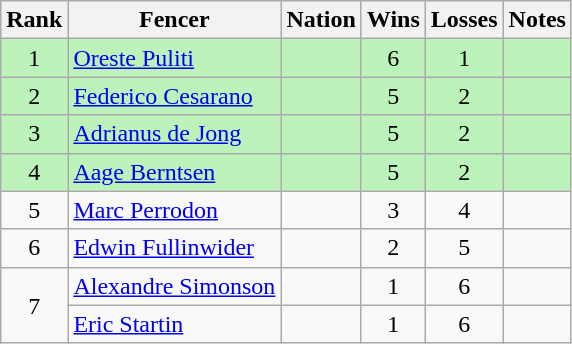<table class="wikitable sortable" style="text-align:center">
<tr>
<th>Rank</th>
<th>Fencer</th>
<th>Nation</th>
<th>Wins</th>
<th>Losses</th>
<th>Notes</th>
</tr>
<tr bgcolor=bbf3bb>
<td>1</td>
<td style="text-align: left;"><a href='#'>Oreste Puliti</a></td>
<td align=left></td>
<td>6</td>
<td>1</td>
<td></td>
</tr>
<tr bgcolor=bbf3bb>
<td>2</td>
<td style="text-align: left;"><a href='#'>Federico Cesarano</a></td>
<td align=left></td>
<td>5</td>
<td>2</td>
<td></td>
</tr>
<tr bgcolor=bbf3bb>
<td>3</td>
<td style="text-align: left;"><a href='#'>Adrianus de Jong</a></td>
<td align=left></td>
<td>5</td>
<td>2</td>
<td></td>
</tr>
<tr bgcolor=bbf3bb>
<td>4</td>
<td style="text-align: left;"><a href='#'>Aage Berntsen</a></td>
<td align=left></td>
<td>5</td>
<td>2</td>
<td></td>
</tr>
<tr>
<td>5</td>
<td style="text-align: left;"><a href='#'>Marc Perrodon</a></td>
<td align=left></td>
<td>3</td>
<td>4</td>
<td></td>
</tr>
<tr>
<td>6</td>
<td style="text-align: left;"><a href='#'>Edwin Fullinwider</a></td>
<td align=left></td>
<td>2</td>
<td>5</td>
<td></td>
</tr>
<tr>
<td rowspan="2">7</td>
<td style="text-align: left;"><a href='#'>Alexandre Simonson</a></td>
<td align=left></td>
<td>1</td>
<td>6</td>
<td></td>
</tr>
<tr>
<td style="text-align: left;"><a href='#'>Eric Startin</a></td>
<td align=left></td>
<td>1</td>
<td>6</td>
<td></td>
</tr>
</table>
